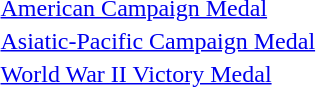<table>
<tr>
<td></td>
<td><a href='#'>American Campaign Medal</a></td>
</tr>
<tr>
<td></td>
<td><a href='#'>Asiatic-Pacific Campaign Medal</a></td>
</tr>
<tr>
<td></td>
<td><a href='#'>World War II Victory Medal</a></td>
</tr>
</table>
